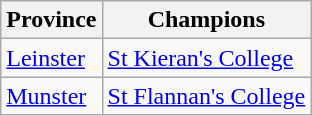<table class="wikitable">
<tr>
<th>Province</th>
<th>Champions</th>
</tr>
<tr>
<td><a href='#'>Leinster</a></td>
<td><a href='#'>St Kieran's College</a></td>
</tr>
<tr>
<td><a href='#'>Munster</a></td>
<td><a href='#'>St Flannan's College</a></td>
</tr>
</table>
